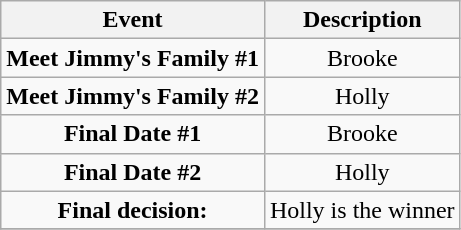<table class="wikitable sortable" style="text-align:center;">
<tr>
<th>Event</th>
<th>Description</th>
</tr>
<tr>
<td><strong>Meet Jimmy's Family #1</strong></td>
<td>Brooke</td>
</tr>
<tr>
<td><strong>Meet Jimmy's Family #2</strong></td>
<td>Holly</td>
</tr>
<tr>
<td><strong>Final Date #1</strong></td>
<td>Brooke</td>
</tr>
<tr>
<td><strong>Final Date #2</strong></td>
<td>Holly</td>
</tr>
<tr>
<td><strong>Final decision:</strong></td>
<td>Holly is the winner</td>
</tr>
<tr>
</tr>
</table>
